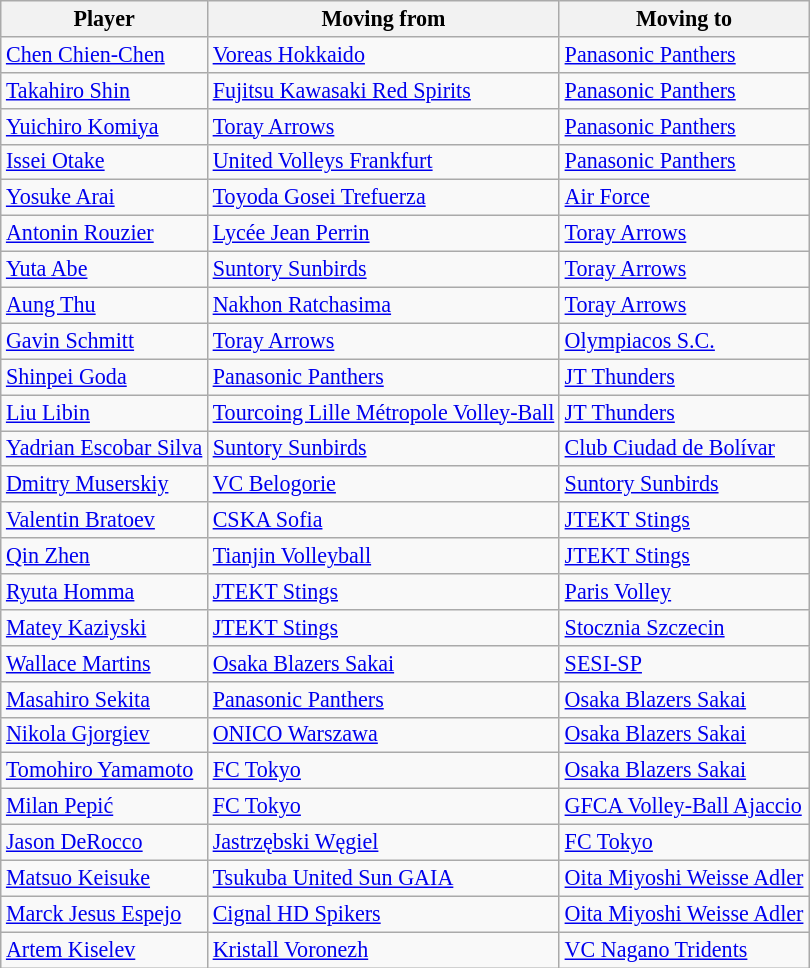<table class="wikitable sortable" style="font-size:92%; ">
<tr>
<th>Player</th>
<th>Moving from</th>
<th>Moving to</th>
</tr>
<tr>
<td> <a href='#'>Chen Chien-Chen</a></td>
<td> <a href='#'>Voreas Hokkaido</a></td>
<td> <a href='#'>Panasonic Panthers</a></td>
</tr>
<tr>
<td> <a href='#'>Takahiro Shin</a></td>
<td> <a href='#'>Fujitsu Kawasaki Red Spirits</a></td>
<td> <a href='#'>Panasonic Panthers</a></td>
</tr>
<tr>
<td> <a href='#'>Yuichiro Komiya</a></td>
<td> <a href='#'>Toray Arrows</a></td>
<td> <a href='#'>Panasonic Panthers</a></td>
</tr>
<tr>
<td> <a href='#'>Issei Otake</a></td>
<td> <a href='#'>United Volleys Frankfurt</a></td>
<td> <a href='#'>Panasonic Panthers</a></td>
</tr>
<tr>
<td> <a href='#'>Yosuke Arai</a></td>
<td> <a href='#'>Toyoda Gosei Trefuerza</a></td>
<td> <a href='#'>Air Force</a></td>
</tr>
<tr>
<td> <a href='#'>Antonin Rouzier</a></td>
<td> <a href='#'>Lycée Jean Perrin</a></td>
<td> <a href='#'>Toray Arrows</a></td>
</tr>
<tr>
<td> <a href='#'>Yuta Abe</a></td>
<td> <a href='#'>Suntory Sunbirds</a></td>
<td> <a href='#'>Toray Arrows</a></td>
</tr>
<tr>
<td> <a href='#'>Aung Thu</a></td>
<td> <a href='#'>Nakhon Ratchasima</a></td>
<td> <a href='#'>Toray Arrows</a></td>
</tr>
<tr>
<td> <a href='#'>Gavin Schmitt</a></td>
<td> <a href='#'>Toray Arrows</a></td>
<td> <a href='#'>Olympiacos S.C.</a></td>
</tr>
<tr>
<td> <a href='#'>Shinpei Goda</a></td>
<td> <a href='#'>Panasonic Panthers</a></td>
<td> <a href='#'>JT Thunders</a></td>
</tr>
<tr>
<td> <a href='#'>Liu Libin</a></td>
<td> <a href='#'>Tourcoing Lille Métropole Volley-Ball</a></td>
<td> <a href='#'>JT Thunders</a></td>
</tr>
<tr>
<td> <a href='#'>Yadrian Escobar Silva</a></td>
<td> <a href='#'>Suntory Sunbirds</a></td>
<td> <a href='#'>Club Ciudad de Bolívar</a></td>
</tr>
<tr>
<td> <a href='#'>Dmitry Muserskiy</a></td>
<td> <a href='#'>VC Belogorie</a></td>
<td> <a href='#'>Suntory Sunbirds</a></td>
</tr>
<tr>
<td> <a href='#'>Valentin Bratoev</a></td>
<td> <a href='#'>CSKA Sofia</a></td>
<td> <a href='#'>JTEKT Stings</a></td>
</tr>
<tr>
<td> <a href='#'>Qin Zhen</a></td>
<td> <a href='#'>Tianjin Volleyball</a></td>
<td> <a href='#'>JTEKT Stings</a></td>
</tr>
<tr>
<td> <a href='#'>Ryuta Homma</a></td>
<td> <a href='#'>JTEKT Stings</a></td>
<td> <a href='#'>Paris Volley</a></td>
</tr>
<tr>
<td> <a href='#'>Matey Kaziyski</a></td>
<td> <a href='#'>JTEKT Stings</a></td>
<td> <a href='#'>Stocznia Szczecin</a></td>
</tr>
<tr>
<td> <a href='#'>Wallace Martins</a></td>
<td> <a href='#'>Osaka Blazers Sakai</a></td>
<td> <a href='#'>SESI-SP</a></td>
</tr>
<tr>
<td> <a href='#'>Masahiro Sekita</a></td>
<td> <a href='#'>Panasonic Panthers</a></td>
<td> <a href='#'>Osaka Blazers Sakai</a></td>
</tr>
<tr>
<td> <a href='#'>Nikola Gjorgiev</a></td>
<td> <a href='#'>ONICO Warszawa</a></td>
<td> <a href='#'>Osaka Blazers Sakai</a></td>
</tr>
<tr>
<td> <a href='#'>Tomohiro Yamamoto</a></td>
<td> <a href='#'>FC Tokyo</a></td>
<td> <a href='#'>Osaka Blazers Sakai</a></td>
</tr>
<tr>
<td> <a href='#'>Milan Pepić</a></td>
<td> <a href='#'>FC Tokyo</a></td>
<td> <a href='#'>GFCA Volley-Ball Ajaccio</a></td>
</tr>
<tr>
<td> <a href='#'>Jason DeRocco</a></td>
<td> <a href='#'>Jastrzębski Węgiel</a></td>
<td> <a href='#'>FC Tokyo</a></td>
</tr>
<tr>
<td> <a href='#'>Matsuo Keisuke</a></td>
<td> <a href='#'>Tsukuba United Sun GAIA</a></td>
<td> <a href='#'>Oita Miyoshi Weisse Adler</a></td>
</tr>
<tr>
<td> <a href='#'>Marck Jesus Espejo</a></td>
<td> <a href='#'>Cignal HD Spikers</a></td>
<td> <a href='#'>Oita Miyoshi Weisse Adler</a></td>
</tr>
<tr>
<td> <a href='#'>Artem Kiselev</a></td>
<td> <a href='#'>Kristall Voronezh</a></td>
<td> <a href='#'>VC Nagano Tridents</a></td>
</tr>
</table>
